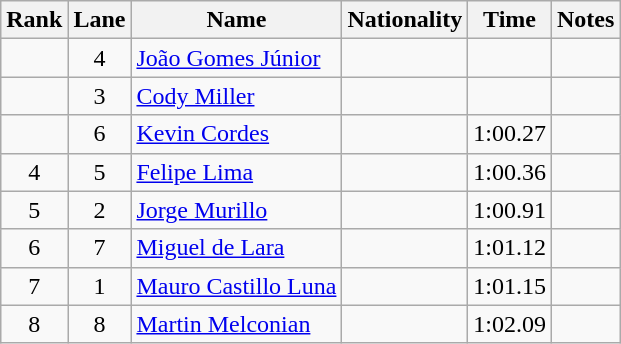<table class="wikitable sortable" style="text-align:center">
<tr>
<th>Rank</th>
<th>Lane</th>
<th>Name</th>
<th>Nationality</th>
<th>Time</th>
<th>Notes</th>
</tr>
<tr>
<td></td>
<td>4</td>
<td align=left><a href='#'>João Gomes Júnior</a></td>
<td align=left></td>
<td></td>
<td></td>
</tr>
<tr>
<td></td>
<td>3</td>
<td align=left><a href='#'>Cody Miller</a></td>
<td align=left></td>
<td></td>
<td></td>
</tr>
<tr>
<td></td>
<td>6</td>
<td align=left><a href='#'>Kevin Cordes</a></td>
<td align=left></td>
<td>1:00.27</td>
<td></td>
</tr>
<tr>
<td>4</td>
<td>5</td>
<td align=left><a href='#'>Felipe Lima</a></td>
<td align=left></td>
<td>1:00.36</td>
<td></td>
</tr>
<tr>
<td>5</td>
<td>2</td>
<td align=left><a href='#'>Jorge Murillo</a></td>
<td align=left></td>
<td>1:00.91</td>
<td></td>
</tr>
<tr>
<td>6</td>
<td>7</td>
<td align=left><a href='#'>Miguel de Lara</a></td>
<td align=left></td>
<td>1:01.12</td>
<td></td>
</tr>
<tr>
<td>7</td>
<td>1</td>
<td align=left><a href='#'>Mauro Castillo Luna</a></td>
<td align=left></td>
<td>1:01.15</td>
<td></td>
</tr>
<tr>
<td>8</td>
<td>8</td>
<td align=left><a href='#'>Martin Melconian</a></td>
<td align=left></td>
<td>1:02.09</td>
<td></td>
</tr>
</table>
